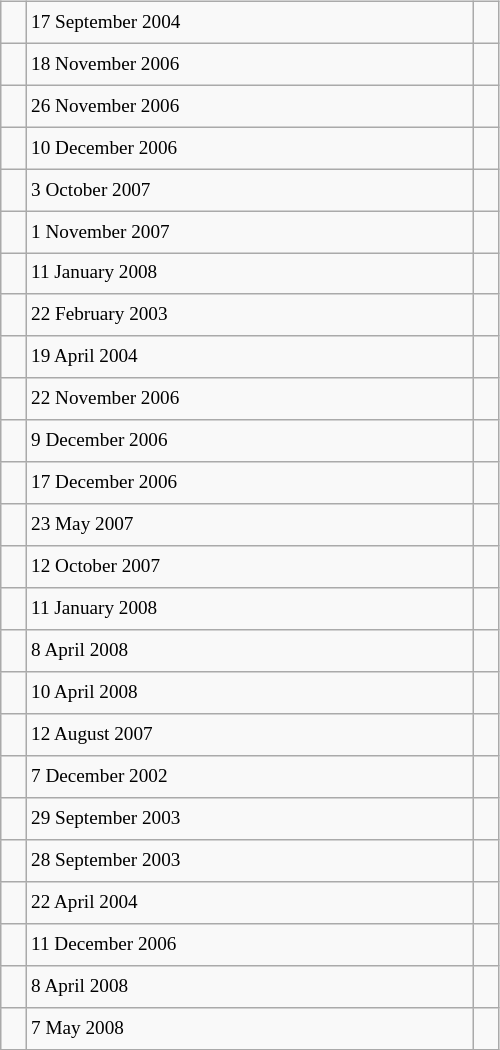<table class="wikitable" style="font-size: 80%; float: left; width: 26em; margin-right: 1em; height: 700px">
<tr>
<td></td>
<td>17 September 2004</td>
<td></td>
</tr>
<tr>
<td></td>
<td>18 November 2006</td>
<td></td>
</tr>
<tr>
<td></td>
<td>26 November 2006</td>
<td></td>
</tr>
<tr>
<td></td>
<td>10 December 2006</td>
<td></td>
</tr>
<tr>
<td></td>
<td>3 October 2007</td>
<td></td>
</tr>
<tr>
<td></td>
<td>1 November 2007</td>
<td></td>
</tr>
<tr>
<td></td>
<td>11 January 2008</td>
<td></td>
</tr>
<tr>
<td></td>
<td>22 February 2003</td>
<td></td>
</tr>
<tr>
<td></td>
<td>19 April 2004</td>
<td></td>
</tr>
<tr>
<td></td>
<td>22 November 2006</td>
<td></td>
</tr>
<tr>
<td></td>
<td>9 December 2006</td>
<td></td>
</tr>
<tr>
<td></td>
<td>17 December 2006</td>
<td></td>
</tr>
<tr>
<td></td>
<td>23 May 2007</td>
<td></td>
</tr>
<tr>
<td></td>
<td>12 October 2007</td>
<td></td>
</tr>
<tr>
<td></td>
<td>11 January 2008</td>
<td></td>
</tr>
<tr>
<td></td>
<td>8 April 2008</td>
<td></td>
</tr>
<tr>
<td></td>
<td>10 April 2008</td>
<td></td>
</tr>
<tr>
<td></td>
<td>12 August 2007</td>
<td></td>
</tr>
<tr>
<td></td>
<td>7 December 2002</td>
<td></td>
</tr>
<tr>
<td></td>
<td>29 September 2003</td>
<td></td>
</tr>
<tr>
<td></td>
<td>28 September 2003</td>
<td></td>
</tr>
<tr>
<td></td>
<td>22 April 2004</td>
<td></td>
</tr>
<tr>
<td></td>
<td>11 December 2006</td>
<td></td>
</tr>
<tr>
<td></td>
<td>8 April 2008</td>
<td></td>
</tr>
<tr>
<td></td>
<td>7 May 2008</td>
<td></td>
</tr>
</table>
